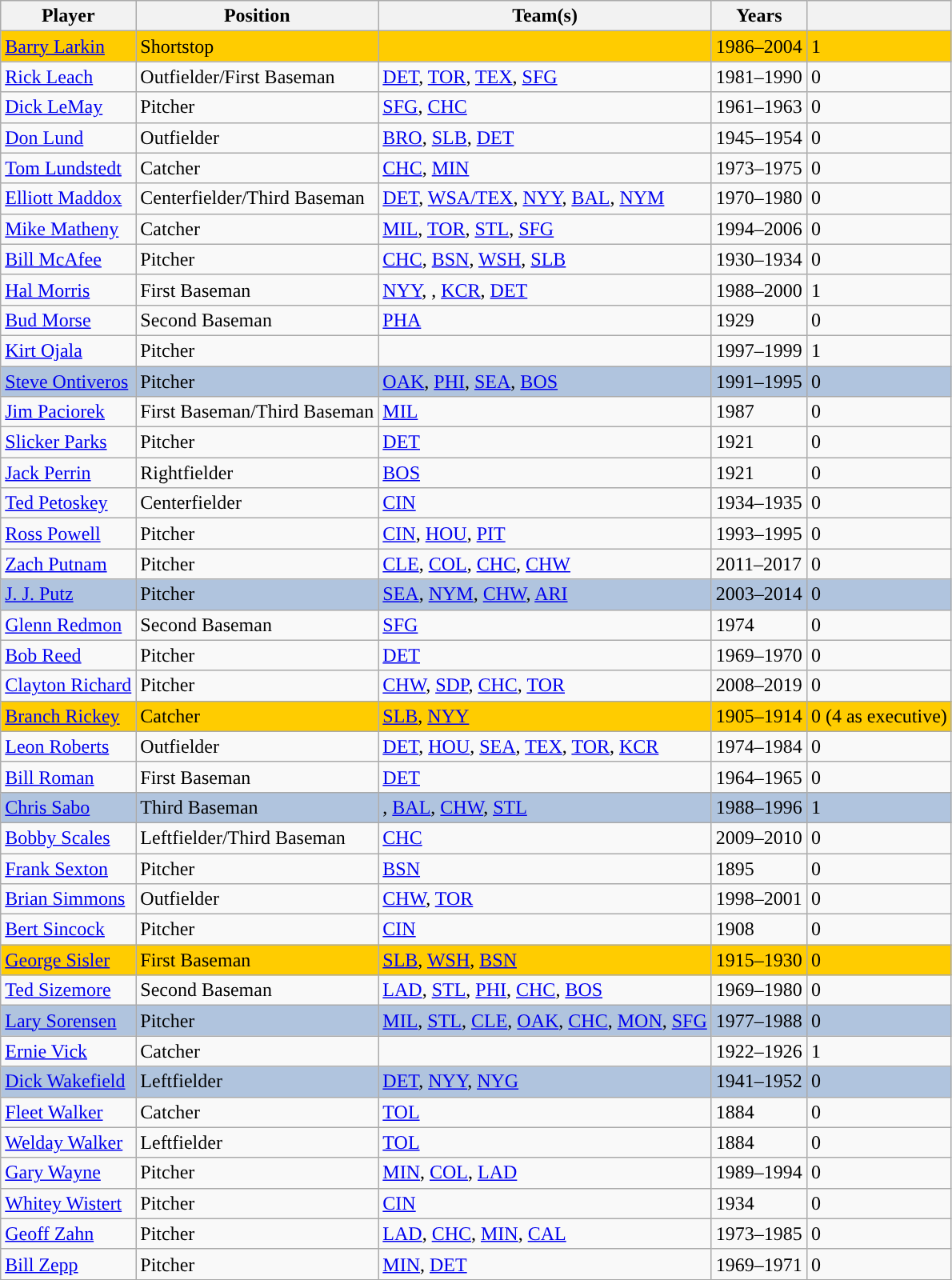<table class="wikitable sortable">
<tr>
<th>Player</th>
<th>Position</th>
<th>Team(s)</th>
<th>Years</th>
<th><a href='#'></a></th>
</tr>
<tr bgcolor=#FFCC00>
<td><a href='#'>Barry Larkin</a></td>
<td>Shortstop</td>
<td><span><strong></strong></span></td>
<td>1986–2004</td>
<td>1</td>
</tr>
<tr>
<td><a href='#'>Rick Leach</a></td>
<td>Outfielder/First Baseman</td>
<td><a href='#'>DET</a>, <a href='#'>TOR</a>, <a href='#'>TEX</a>, <a href='#'>SFG</a></td>
<td>1981–1990</td>
<td>0</td>
</tr>
<tr>
<td><a href='#'>Dick LeMay</a></td>
<td>Pitcher</td>
<td><a href='#'>SFG</a>, <a href='#'>CHC</a></td>
<td>1961–1963</td>
<td>0</td>
</tr>
<tr>
<td><a href='#'>Don Lund</a></td>
<td>Outfielder</td>
<td><a href='#'>BRO</a>, <a href='#'>SLB</a>, <a href='#'>DET</a></td>
<td>1945–1954</td>
<td>0</td>
</tr>
<tr>
<td><a href='#'>Tom Lundstedt</a></td>
<td>Catcher</td>
<td><a href='#'>CHC</a>, <a href='#'>MIN</a></td>
<td>1973–1975</td>
<td>0</td>
</tr>
<tr>
<td><a href='#'>Elliott Maddox</a></td>
<td>Centerfielder/Third Baseman</td>
<td><a href='#'>DET</a>, <a href='#'>WSA/TEX</a>, <a href='#'>NYY</a>, <a href='#'>BAL</a>, <a href='#'>NYM</a></td>
<td>1970–1980</td>
<td>0</td>
</tr>
<tr>
<td><a href='#'>Mike Matheny</a></td>
<td>Catcher</td>
<td><a href='#'>MIL</a>, <a href='#'>TOR</a>, <a href='#'>STL</a>, <a href='#'>SFG</a></td>
<td>1994–2006</td>
<td>0</td>
</tr>
<tr>
<td><a href='#'>Bill McAfee</a></td>
<td>Pitcher</td>
<td><a href='#'>CHC</a>, <a href='#'>BSN</a>, <a href='#'>WSH</a>, <a href='#'>SLB</a></td>
<td>1930–1934</td>
<td>0</td>
</tr>
<tr>
<td><a href='#'>Hal Morris</a></td>
<td>First Baseman</td>
<td><a href='#'>NYY</a>, <span><strong></strong></span>, <a href='#'>KCR</a>, <a href='#'>DET</a></td>
<td>1988–2000</td>
<td>1</td>
</tr>
<tr>
<td><a href='#'>Bud Morse</a></td>
<td>Second Baseman</td>
<td><a href='#'>PHA</a></td>
<td>1929</td>
<td>0</td>
</tr>
<tr>
<td><a href='#'>Kirt Ojala</a></td>
<td>Pitcher</td>
<td><span><strong></strong></span></td>
<td>1997–1999</td>
<td>1</td>
</tr>
<tr bgcolor=lightsteelblue>
<td><a href='#'>Steve Ontiveros</a></td>
<td>Pitcher</td>
<td><a href='#'>OAK</a>, <a href='#'>PHI</a>, <a href='#'>SEA</a>, <a href='#'>BOS</a></td>
<td>1991–1995</td>
<td>0</td>
</tr>
<tr>
<td><a href='#'>Jim Paciorek</a></td>
<td>First Baseman/Third Baseman</td>
<td><a href='#'>MIL</a></td>
<td>1987</td>
<td>0</td>
</tr>
<tr>
<td><a href='#'>Slicker Parks</a></td>
<td>Pitcher</td>
<td><a href='#'>DET</a></td>
<td>1921</td>
<td>0</td>
</tr>
<tr>
<td><a href='#'>Jack Perrin</a></td>
<td>Rightfielder</td>
<td><a href='#'>BOS</a></td>
<td>1921</td>
<td>0</td>
</tr>
<tr>
<td><a href='#'>Ted Petoskey</a></td>
<td>Centerfielder</td>
<td><a href='#'>CIN</a></td>
<td>1934–1935</td>
<td>0</td>
</tr>
<tr>
<td><a href='#'>Ross Powell</a></td>
<td>Pitcher</td>
<td><a href='#'>CIN</a>, <a href='#'>HOU</a>, <a href='#'>PIT</a></td>
<td>1993–1995</td>
<td>0</td>
</tr>
<tr>
<td><a href='#'>Zach Putnam</a></td>
<td>Pitcher</td>
<td><a href='#'>CLE</a>, <a href='#'>COL</a>, <a href='#'>CHC</a>, <a href='#'>CHW</a></td>
<td>2011–2017</td>
<td>0</td>
</tr>
<tr bgcolor=lightsteelblue>
<td><a href='#'>J. J. Putz</a></td>
<td>Pitcher</td>
<td><a href='#'>SEA</a>, <a href='#'>NYM</a>, <a href='#'>CHW</a>, <a href='#'>ARI</a></td>
<td>2003–2014</td>
<td>0</td>
</tr>
<tr>
<td><a href='#'>Glenn Redmon</a></td>
<td>Second Baseman</td>
<td><a href='#'>SFG</a></td>
<td>1974</td>
<td>0</td>
</tr>
<tr>
<td><a href='#'>Bob Reed</a></td>
<td>Pitcher</td>
<td><a href='#'>DET</a></td>
<td>1969–1970</td>
<td>0</td>
</tr>
<tr>
<td><a href='#'>Clayton Richard</a></td>
<td>Pitcher</td>
<td><a href='#'>CHW</a>, <a href='#'>SDP</a>, <a href='#'>CHC</a>, <a href='#'>TOR</a></td>
<td>2008–2019</td>
<td>0</td>
</tr>
<tr bgcolor=#FFCC00>
<td><a href='#'>Branch Rickey</a></td>
<td>Catcher</td>
<td><a href='#'>SLB</a>, <a href='#'>NYY</a></td>
<td>1905–1914</td>
<td>0 (4 as executive)</td>
</tr>
<tr>
<td><a href='#'>Leon Roberts</a></td>
<td>Outfielder</td>
<td><a href='#'>DET</a>, <a href='#'>HOU</a>, <a href='#'>SEA</a>, <a href='#'>TEX</a>, <a href='#'>TOR</a>, <a href='#'>KCR</a></td>
<td>1974–1984</td>
<td>0</td>
</tr>
<tr>
<td><a href='#'>Bill Roman</a></td>
<td>First Baseman</td>
<td><a href='#'>DET</a></td>
<td>1964–1965</td>
<td>0</td>
</tr>
<tr bgcolor=lightsteelblue>
<td><a href='#'>Chris Sabo</a></td>
<td>Third Baseman</td>
<td><span><strong></strong></span>, <a href='#'>BAL</a>, <a href='#'>CHW</a>, <a href='#'>STL</a></td>
<td>1988–1996</td>
<td>1</td>
</tr>
<tr>
<td><a href='#'>Bobby Scales</a></td>
<td>Leftfielder/Third Baseman</td>
<td><a href='#'>CHC</a></td>
<td>2009–2010</td>
<td>0</td>
</tr>
<tr>
<td><a href='#'>Frank Sexton</a></td>
<td>Pitcher</td>
<td><a href='#'>BSN</a></td>
<td>1895</td>
<td>0</td>
</tr>
<tr>
<td><a href='#'>Brian Simmons</a></td>
<td>Outfielder</td>
<td><a href='#'>CHW</a>, <a href='#'>TOR</a></td>
<td>1998–2001</td>
<td>0</td>
</tr>
<tr>
<td><a href='#'>Bert Sincock</a></td>
<td>Pitcher</td>
<td><a href='#'>CIN</a></td>
<td>1908</td>
<td>0</td>
</tr>
<tr bgcolor=#FFCCOO>
<td><a href='#'>George Sisler</a></td>
<td>First Baseman</td>
<td><a href='#'>SLB</a>, <a href='#'>WSH</a>, <a href='#'>BSN</a></td>
<td>1915–1930</td>
<td>0</td>
</tr>
<tr>
<td><a href='#'>Ted Sizemore</a></td>
<td>Second Baseman</td>
<td><a href='#'>LAD</a>, <a href='#'>STL</a>, <a href='#'>PHI</a>, <a href='#'>CHC</a>, <a href='#'>BOS</a></td>
<td>1969–1980</td>
<td>0</td>
</tr>
<tr bgcolor=lightsteelblue>
<td><a href='#'>Lary Sorensen</a></td>
<td>Pitcher</td>
<td><a href='#'>MIL</a>, <a href='#'>STL</a>, <a href='#'>CLE</a>, <a href='#'>OAK</a>, <a href='#'>CHC</a>, <a href='#'>MON</a>, <a href='#'>SFG</a></td>
<td>1977–1988</td>
<td>0</td>
</tr>
<tr>
<td><a href='#'>Ernie Vick</a></td>
<td>Catcher</td>
<td><span><strong></strong></span></td>
<td>1922–1926</td>
<td>1</td>
</tr>
<tr bgcolor=lightsteelblue>
<td><a href='#'>Dick Wakefield</a></td>
<td>Leftfielder</td>
<td><a href='#'>DET</a>, <a href='#'>NYY</a>, <a href='#'>NYG</a></td>
<td>1941–1952</td>
<td>0</td>
</tr>
<tr>
<td><a href='#'>Fleet Walker</a></td>
<td>Catcher</td>
<td><a href='#'>TOL</a></td>
<td>1884</td>
<td>0</td>
</tr>
<tr>
<td><a href='#'>Welday Walker</a></td>
<td>Leftfielder</td>
<td><a href='#'>TOL</a></td>
<td>1884</td>
<td>0</td>
</tr>
<tr>
<td><a href='#'>Gary Wayne</a></td>
<td>Pitcher</td>
<td><a href='#'>MIN</a>, <a href='#'>COL</a>, <a href='#'>LAD</a></td>
<td>1989–1994</td>
<td>0</td>
</tr>
<tr>
<td><a href='#'>Whitey Wistert</a></td>
<td>Pitcher</td>
<td><a href='#'>CIN</a></td>
<td>1934</td>
<td>0</td>
</tr>
<tr>
<td><a href='#'>Geoff Zahn</a></td>
<td>Pitcher</td>
<td><a href='#'>LAD</a>, <a href='#'>CHC</a>, <a href='#'>MIN</a>, <a href='#'>CAL</a></td>
<td>1973–1985</td>
<td>0</td>
</tr>
<tr>
<td><a href='#'>Bill Zepp</a></td>
<td>Pitcher</td>
<td><a href='#'>MIN</a>, <a href='#'>DET</a></td>
<td>1969–1971</td>
<td>0</td>
</tr>
<tr>
</tr>
</table>
